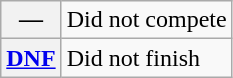<table class="wikitable">
<tr>
<th scope="row">—</th>
<td>Did not compete</td>
</tr>
<tr>
<th scope="row"><a href='#'>DNF</a></th>
<td>Did not finish</td>
</tr>
</table>
